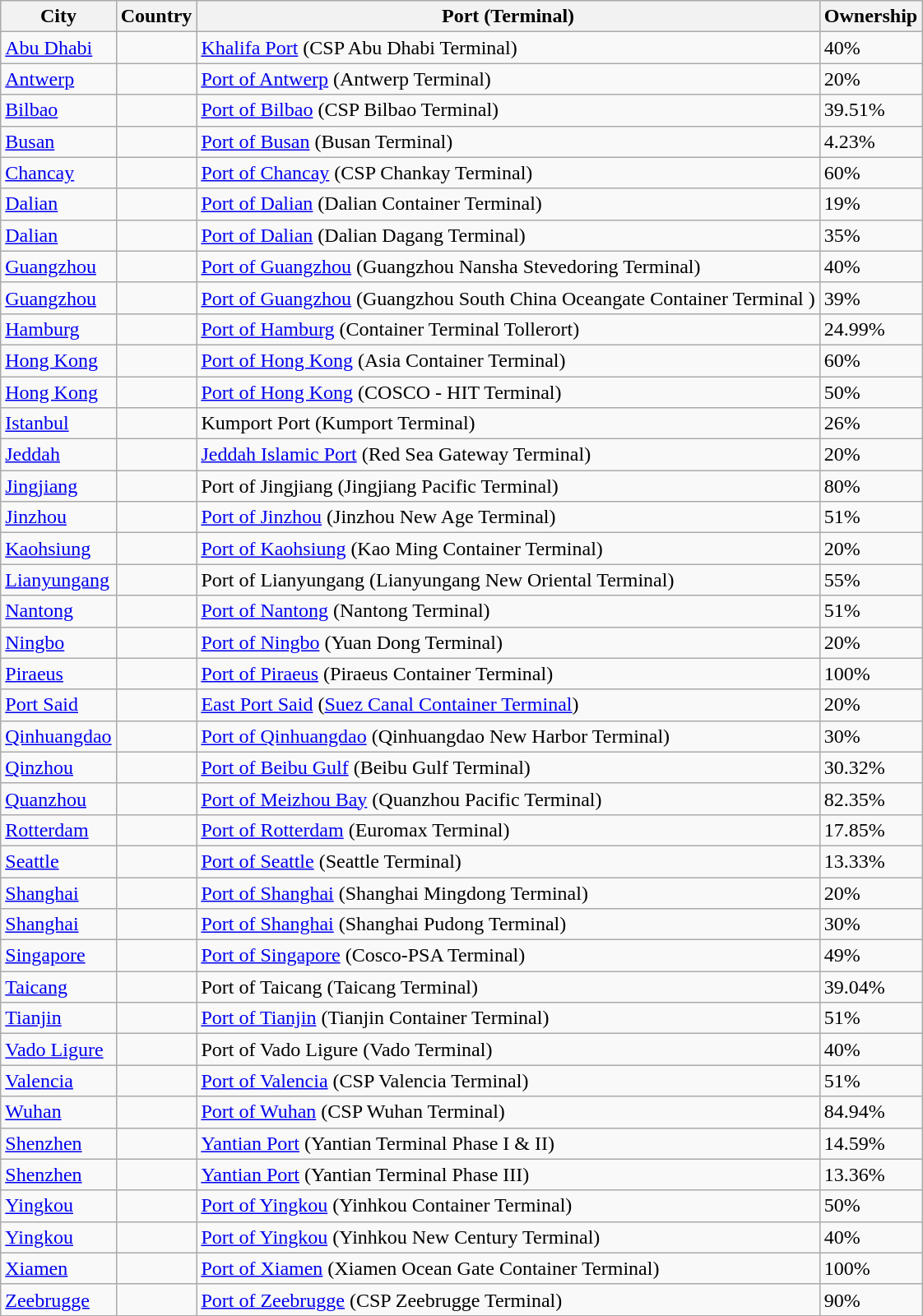<table class="wikitable sortable">
<tr>
<th>City</th>
<th>Country</th>
<th>Port (Terminal)</th>
<th>Ownership</th>
</tr>
<tr>
<td><a href='#'>Abu Dhabi</a></td>
<td></td>
<td><a href='#'>Khalifa Port</a> (CSP Abu Dhabi Terminal)</td>
<td>40%</td>
</tr>
<tr>
<td><a href='#'>Antwerp</a></td>
<td></td>
<td><a href='#'>Port of Antwerp</a> (Antwerp Terminal)</td>
<td>20%</td>
</tr>
<tr>
<td><a href='#'>Bilbao</a></td>
<td></td>
<td><a href='#'>Port of Bilbao</a> (CSP Bilbao Terminal)</td>
<td>39.51%</td>
</tr>
<tr>
<td><a href='#'>Busan</a></td>
<td></td>
<td><a href='#'>Port of Busan</a> (Busan Terminal)</td>
<td>4.23%</td>
</tr>
<tr>
<td><a href='#'>Chancay</a></td>
<td></td>
<td><a href='#'>Port of Chancay</a> (CSP Chankay Terminal)</td>
<td>60%</td>
</tr>
<tr>
<td><a href='#'>Dalian</a></td>
<td></td>
<td><a href='#'>Port of Dalian</a> (Dalian Container Terminal)</td>
<td>19%</td>
</tr>
<tr>
<td><a href='#'>Dalian</a></td>
<td></td>
<td><a href='#'>Port of Dalian</a> (Dalian Dagang Terminal)</td>
<td>35%</td>
</tr>
<tr>
<td><a href='#'>Guangzhou</a></td>
<td></td>
<td><a href='#'>Port of Guangzhou</a> (Guangzhou Nansha Stevedoring Terminal)</td>
<td>40%</td>
</tr>
<tr>
<td><a href='#'>Guangzhou</a></td>
<td></td>
<td><a href='#'>Port of Guangzhou</a> (Guangzhou South China Oceangate Container Terminal )</td>
<td>39%</td>
</tr>
<tr>
<td><a href='#'>Hamburg</a></td>
<td></td>
<td><a href='#'>Port of Hamburg</a> (Container Terminal Tollerort)</td>
<td>24.99%</td>
</tr>
<tr>
<td><a href='#'>Hong Kong</a></td>
<td></td>
<td><a href='#'>Port of Hong Kong</a> (Asia Container Terminal)</td>
<td>60%</td>
</tr>
<tr>
<td><a href='#'>Hong Kong</a></td>
<td></td>
<td><a href='#'>Port of Hong Kong</a> (COSCO - HIT Terminal)</td>
<td>50%</td>
</tr>
<tr>
<td><a href='#'>Istanbul</a></td>
<td></td>
<td>Kumport Port (Kumport Terminal)</td>
<td>26%</td>
</tr>
<tr>
<td><a href='#'>Jeddah</a></td>
<td></td>
<td><a href='#'>Jeddah Islamic Port</a> (Red Sea Gateway Terminal)</td>
<td>20%</td>
</tr>
<tr>
<td><a href='#'>Jingjiang</a></td>
<td></td>
<td>Port of Jingjiang (Jingjiang Pacific Terminal)</td>
<td>80%</td>
</tr>
<tr>
<td><a href='#'>Jinzhou</a></td>
<td></td>
<td><a href='#'>Port of Jinzhou</a> (Jinzhou New Age Terminal)</td>
<td>51%</td>
</tr>
<tr>
<td><a href='#'>Kaohsiung</a></td>
<td></td>
<td><a href='#'>Port of Kaohsiung</a> (Kao Ming Container Terminal)</td>
<td>20%</td>
</tr>
<tr>
<td><a href='#'>Lianyungang</a></td>
<td></td>
<td>Port of Lianyungang (Lianyungang New Oriental Terminal)</td>
<td>55%</td>
</tr>
<tr>
<td><a href='#'>Nantong</a></td>
<td></td>
<td><a href='#'>Port of Nantong</a> (Nantong Terminal)</td>
<td>51%</td>
</tr>
<tr>
<td><a href='#'>Ningbo</a></td>
<td></td>
<td><a href='#'>Port of Ningbo</a> (Yuan Dong Terminal)</td>
<td>20%</td>
</tr>
<tr>
<td><a href='#'>Piraeus</a></td>
<td></td>
<td><a href='#'>Port of Piraeus</a> (Piraeus Container Terminal)</td>
<td>100%</td>
</tr>
<tr>
<td><a href='#'>Port Said</a></td>
<td></td>
<td><a href='#'>East Port Said</a> (<a href='#'>Suez Canal Container Terminal</a>)</td>
<td>20%</td>
</tr>
<tr>
<td><a href='#'>Qinhuangdao</a></td>
<td></td>
<td><a href='#'>Port of Qinhuangdao</a> (Qinhuangdao New Harbor Terminal)</td>
<td>30%</td>
</tr>
<tr>
<td><a href='#'>Qinzhou</a></td>
<td></td>
<td><a href='#'>Port of Beibu Gulf</a> (Beibu Gulf Terminal)</td>
<td>30.32%</td>
</tr>
<tr>
<td><a href='#'>Quanzhou</a></td>
<td></td>
<td><a href='#'>Port of Meizhou Bay</a> (Quanzhou Pacific Terminal)</td>
<td>82.35%</td>
</tr>
<tr>
<td><a href='#'>Rotterdam</a></td>
<td></td>
<td><a href='#'>Port of Rotterdam</a> (Euromax Terminal)</td>
<td>17.85%</td>
</tr>
<tr>
<td><a href='#'>Seattle</a></td>
<td></td>
<td><a href='#'>Port of Seattle</a> (Seattle Terminal)</td>
<td>13.33%</td>
</tr>
<tr>
<td><a href='#'>Shanghai</a></td>
<td></td>
<td><a href='#'>Port of Shanghai</a> (Shanghai Mingdong Terminal)</td>
<td>20%</td>
</tr>
<tr>
<td><a href='#'>Shanghai</a></td>
<td></td>
<td><a href='#'>Port of Shanghai</a> (Shanghai Pudong Terminal)</td>
<td>30%</td>
</tr>
<tr>
<td><a href='#'>Singapore</a></td>
<td></td>
<td><a href='#'>Port of Singapore</a> (Cosco-PSA Terminal)</td>
<td>49%</td>
</tr>
<tr>
<td><a href='#'>Taicang</a></td>
<td></td>
<td>Port of Taicang (Taicang Terminal)</td>
<td>39.04%</td>
</tr>
<tr>
<td><a href='#'>Tianjin</a></td>
<td></td>
<td><a href='#'>Port of Tianjin</a> (Tianjin Container Terminal)</td>
<td>51%</td>
</tr>
<tr>
<td><a href='#'>Vado Ligure</a></td>
<td></td>
<td>Port of Vado Ligure (Vado Terminal)</td>
<td>40%</td>
</tr>
<tr>
<td><a href='#'>Valencia</a></td>
<td></td>
<td><a href='#'>Port of Valencia</a> (CSP Valencia Terminal)</td>
<td>51%</td>
</tr>
<tr>
<td><a href='#'>Wuhan</a></td>
<td></td>
<td><a href='#'>Port of Wuhan</a> (CSP Wuhan Terminal)</td>
<td>84.94%</td>
</tr>
<tr>
<td><a href='#'>Shenzhen</a></td>
<td></td>
<td><a href='#'>Yantian Port</a> (Yantian Terminal Phase I & II)</td>
<td>14.59%</td>
</tr>
<tr>
<td><a href='#'>Shenzhen</a></td>
<td></td>
<td><a href='#'>Yantian Port</a> (Yantian Terminal Phase III)</td>
<td>13.36%</td>
</tr>
<tr>
<td><a href='#'>Yingkou</a></td>
<td></td>
<td><a href='#'>Port of Yingkou</a> (Yinhkou Container Terminal)</td>
<td>50%</td>
</tr>
<tr>
<td><a href='#'>Yingkou</a></td>
<td></td>
<td><a href='#'>Port of Yingkou</a> (Yinhkou New Century Terminal)</td>
<td>40%</td>
</tr>
<tr>
<td><a href='#'>Xiamen</a></td>
<td></td>
<td><a href='#'>Port of Xiamen</a> (Xiamen Ocean Gate Container Terminal)</td>
<td>100%</td>
</tr>
<tr>
<td><a href='#'>Zeebrugge</a></td>
<td></td>
<td><a href='#'>Port of Zeebrugge</a> (CSP Zeebrugge Terminal)</td>
<td>90%</td>
</tr>
</table>
